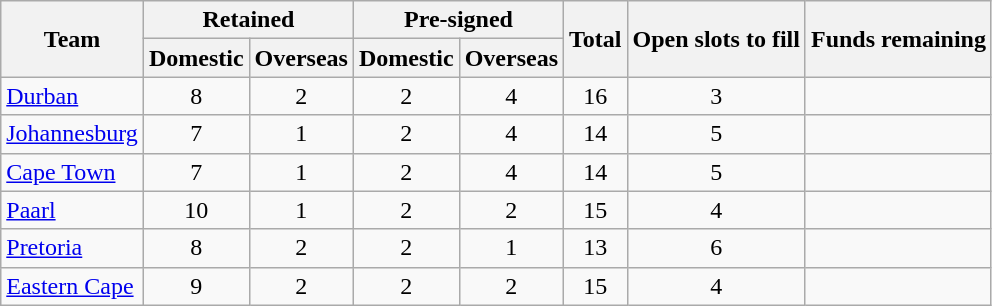<table class="wikitable" style="text-align:center;">
<tr>
<th rowspan="2">Team</th>
<th colspan="2">Retained</th>
<th colspan="2">Pre-signed</th>
<th rowspan="2">Total</th>
<th rowspan="2">Open slots to fill</th>
<th rowspan="2">Funds remaining</th>
</tr>
<tr>
<th>Domestic</th>
<th>Overseas</th>
<th>Domestic</th>
<th>Overseas</th>
</tr>
<tr>
<td style="text-align:left"><a href='#'>Durban</a></td>
<td>8</td>
<td>2</td>
<td>2</td>
<td>4</td>
<td>16</td>
<td>3</td>
<td></td>
</tr>
<tr>
<td style="text-align:left"><a href='#'>Johannesburg</a></td>
<td>7</td>
<td>1</td>
<td>2</td>
<td>4</td>
<td>14</td>
<td>5</td>
<td></td>
</tr>
<tr>
<td style="text-align:left"><a href='#'>Cape Town</a></td>
<td>7</td>
<td>1</td>
<td>2</td>
<td>4</td>
<td>14</td>
<td>5</td>
<td></td>
</tr>
<tr>
<td style="text-align:left"><a href='#'>Paarl</a></td>
<td>10</td>
<td>1</td>
<td>2</td>
<td>2</td>
<td>15</td>
<td>4</td>
<td></td>
</tr>
<tr>
<td style="text-align:left"><a href='#'>Pretoria</a></td>
<td>8</td>
<td>2</td>
<td>2</td>
<td>1</td>
<td>13</td>
<td>6</td>
<td></td>
</tr>
<tr>
<td style="text-align:left"><a href='#'>Eastern Cape</a></td>
<td>9</td>
<td>2</td>
<td>2</td>
<td>2</td>
<td>15</td>
<td>4</td>
<td></td>
</tr>
</table>
